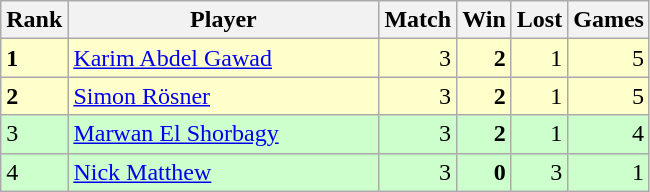<table class="wikitable">
<tr>
<th width=20>Rank</th>
<th width=200>Player</th>
<th width=20>Match</th>
<th width=20>Win</th>
<th width=20>Lost</th>
<th width=20>Games</th>
</tr>
<tr style="text-align:right; background:#ffc;">
<td align="left"><strong>1</strong></td>
<td style="text-align:left;"> <a href='#'>Karim Abdel Gawad</a></td>
<td>3</td>
<td><strong>2</strong></td>
<td>1</td>
<td>5</td>
</tr>
<tr style="text-align:right; background:#ffc;">
<td align="left"><strong>2</strong></td>
<td style="text-align:left;"> <a href='#'>Simon Rösner</a></td>
<td>3</td>
<td><strong>2</strong></td>
<td>1</td>
<td>5</td>
</tr>
<tr style="text-align:right; background:#cfc;">
<td align="left">3</td>
<td style="text-align:left;"> <a href='#'>Marwan El Shorbagy</a></td>
<td>3</td>
<td><strong>2</strong></td>
<td>1</td>
<td>4</td>
</tr>
<tr style="text-align:right; background:#cfc;">
<td align="left">4</td>
<td style="text-align:left;"> <a href='#'>Nick Matthew</a></td>
<td>3</td>
<td><strong>0</strong></td>
<td>3</td>
<td>1</td>
</tr>
</table>
